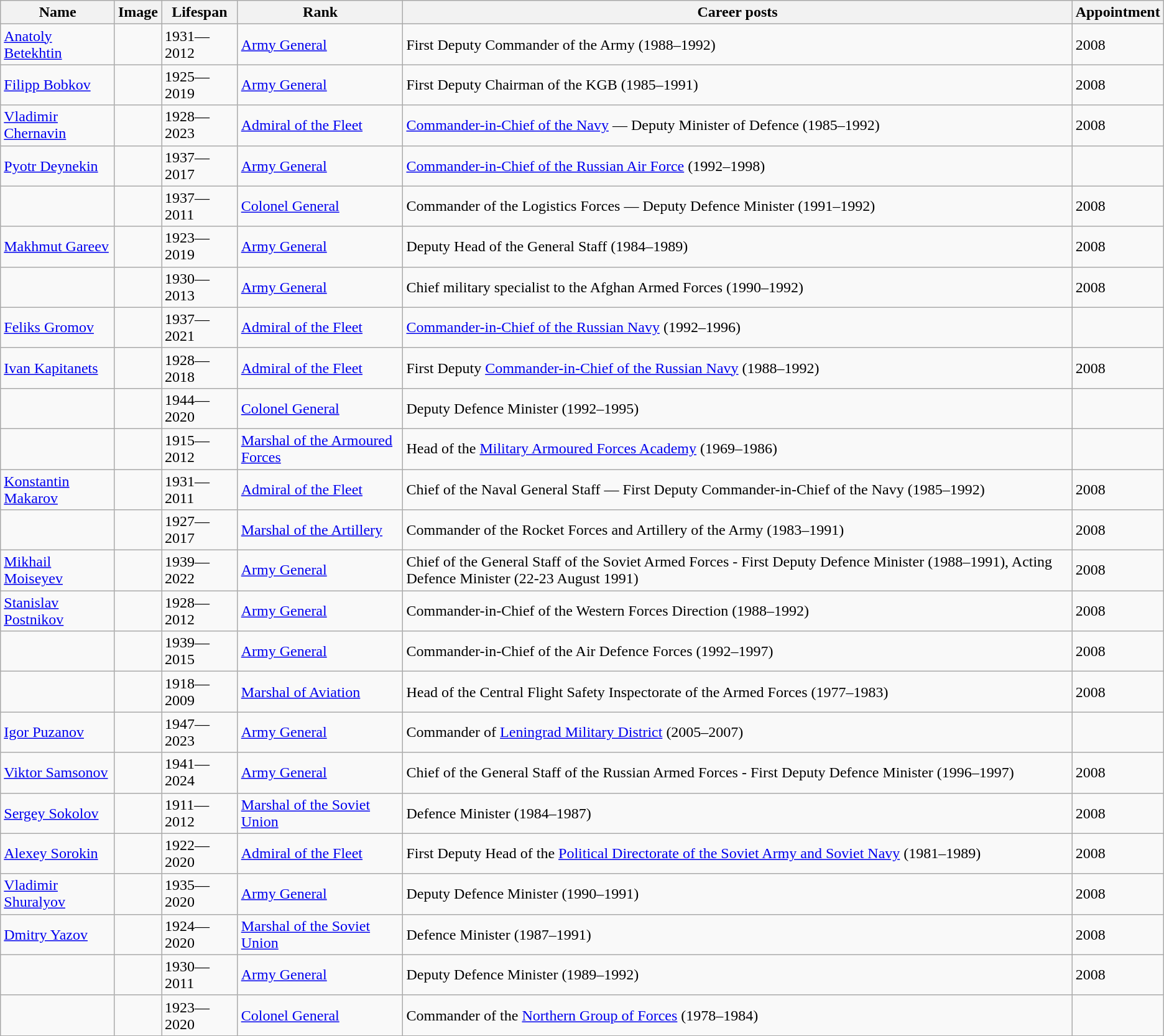<table class="wikitable">
<tr valign="middle">
<th>Name</th>
<th>Image</th>
<th>Lifespan</th>
<th>Rank</th>
<th>Career posts</th>
<th>Appointment</th>
</tr>
<tr>
<td><a href='#'>Anatoly Betekhtin</a></td>
<td></td>
<td>1931—2012</td>
<td><a href='#'>Army General</a></td>
<td>First Deputy Commander of the Army (1988–1992)</td>
<td>2008</td>
</tr>
<tr>
<td><a href='#'>Filipp Bobkov</a></td>
<td></td>
<td>1925—2019</td>
<td><a href='#'>Army General</a></td>
<td>First Deputy Chairman of the KGB (1985–1991)</td>
<td>2008</td>
</tr>
<tr>
<td><a href='#'>Vladimir Chernavin</a></td>
<td></td>
<td>1928—2023</td>
<td><a href='#'>Admiral of the Fleet</a></td>
<td><a href='#'>Commander-in-Chief of the Navy</a> — Deputy Minister of Defence (1985–1992)</td>
<td>2008</td>
</tr>
<tr>
<td><a href='#'>Pyotr Deynekin</a></td>
<td></td>
<td>1937—2017</td>
<td><a href='#'>Army General</a></td>
<td><a href='#'>Commander-in-Chief of the Russian Air Force</a> (1992–1998)</td>
<td></td>
</tr>
<tr>
<td></td>
<td></td>
<td>1937—2011</td>
<td><a href='#'>Colonel General</a></td>
<td>Commander of the Logistics Forces — Deputy Defence Minister (1991–1992)</td>
<td>2008</td>
</tr>
<tr>
<td><a href='#'>Makhmut Gareev</a></td>
<td></td>
<td>1923—2019</td>
<td><a href='#'>Army General</a></td>
<td>Deputy Head of the General Staff (1984–1989)</td>
<td>2008</td>
</tr>
<tr>
<td></td>
<td></td>
<td>1930—2013</td>
<td><a href='#'>Army General</a></td>
<td>Chief military specialist to the Afghan Armed Forces (1990–1992)</td>
<td>2008</td>
</tr>
<tr>
<td><a href='#'>Feliks Gromov</a></td>
<td></td>
<td>1937—2021</td>
<td><a href='#'>Admiral of the Fleet</a></td>
<td><a href='#'>Commander-in-Chief of the Russian Navy</a> (1992–1996)</td>
<td></td>
</tr>
<tr>
<td><a href='#'>Ivan Kapitanets</a></td>
<td></td>
<td>1928—2018</td>
<td><a href='#'>Admiral of the Fleet</a></td>
<td>First Deputy <a href='#'>Commander-in-Chief of the Russian Navy</a> (1988–1992)</td>
<td>2008</td>
</tr>
<tr>
<td></td>
<td></td>
<td>1944—2020</td>
<td><a href='#'>Colonel General</a></td>
<td>Deputy Defence Minister (1992–1995)</td>
<td></td>
</tr>
<tr>
<td></td>
<td></td>
<td>1915—2012</td>
<td><a href='#'>Marshal of the Armoured Forces</a></td>
<td>Head of the <a href='#'>Military Armoured Forces Academy</a> (1969–1986)</td>
<td></td>
</tr>
<tr>
<td><a href='#'>Konstantin Makarov</a></td>
<td></td>
<td>1931—2011</td>
<td><a href='#'>Admiral of the Fleet</a></td>
<td>Chief of the Naval General Staff — First Deputy Commander-in-Chief of the Navy (1985–1992)</td>
<td>2008</td>
</tr>
<tr>
<td></td>
<td></td>
<td>1927—2017</td>
<td><a href='#'>Marshal of the Artillery</a></td>
<td>Commander of the Rocket Forces and Artillery of the Army (1983–1991)</td>
<td>2008</td>
</tr>
<tr>
<td><a href='#'>Mikhail Moiseyev</a></td>
<td></td>
<td>1939—2022</td>
<td><a href='#'>Army General</a></td>
<td>Chief of the General Staff of the Soviet Armed Forces - First Deputy Defence Minister (1988–1991), Acting Defence Minister (22-23 August 1991)</td>
<td>2008</td>
</tr>
<tr>
<td><a href='#'>Stanislav Postnikov</a></td>
<td></td>
<td>1928—2012</td>
<td><a href='#'>Army General</a></td>
<td>Commander-in-Chief of the Western Forces Direction (1988–1992)</td>
<td>2008</td>
</tr>
<tr>
<td></td>
<td></td>
<td>1939—2015</td>
<td><a href='#'>Army General</a></td>
<td>Commander-in-Chief of the Air Defence Forces (1992–1997)</td>
<td>2008</td>
</tr>
<tr>
<td></td>
<td></td>
<td>1918—2009</td>
<td><a href='#'>Marshal of Aviation</a></td>
<td>Head of the Central Flight Safety Inspectorate of the Armed Forces (1977–1983)</td>
<td>2008</td>
</tr>
<tr>
<td><a href='#'>Igor Puzanov</a></td>
<td></td>
<td>1947—2023</td>
<td><a href='#'>Army General</a></td>
<td>Commander of <a href='#'>Leningrad Military District</a> (2005–2007)</td>
<td></td>
</tr>
<tr>
<td><a href='#'>Viktor Samsonov</a></td>
<td></td>
<td>1941—2024</td>
<td><a href='#'>Army General</a></td>
<td>Chief of the General Staff of the Russian Armed Forces - First Deputy Defence Minister (1996–1997)</td>
<td>2008</td>
</tr>
<tr>
<td><a href='#'>Sergey Sokolov</a></td>
<td></td>
<td>1911—2012</td>
<td><a href='#'>Marshal of the Soviet Union</a></td>
<td>Defence Minister (1984–1987)</td>
<td>2008</td>
</tr>
<tr>
<td><a href='#'>Alexey Sorokin</a></td>
<td></td>
<td>1922—2020</td>
<td><a href='#'>Admiral of the Fleet</a></td>
<td>First Deputy Head of the <a href='#'>Political Directorate of the Soviet Army and Soviet Navy</a> (1981–1989)</td>
<td>2008</td>
</tr>
<tr>
<td><a href='#'>Vladimir Shuralyov</a></td>
<td></td>
<td>1935—2020</td>
<td><a href='#'>Army General</a></td>
<td>Deputy Defence Minister (1990–1991)</td>
<td>2008</td>
</tr>
<tr>
<td><a href='#'>Dmitry Yazov</a></td>
<td></td>
<td>1924—2020</td>
<td><a href='#'>Marshal of the Soviet Union</a></td>
<td>Defence Minister (1987–1991)</td>
<td>2008</td>
</tr>
<tr>
<td></td>
<td></td>
<td>1930—2011</td>
<td><a href='#'>Army General</a></td>
<td>Deputy Defence Minister (1989–1992)</td>
<td>2008</td>
</tr>
<tr>
<td></td>
<td></td>
<td>1923—2020</td>
<td><a href='#'>Colonel General</a></td>
<td>Commander of the <a href='#'>Northern Group of Forces</a> (1978–1984)</td>
<td></td>
</tr>
<tr>
</tr>
</table>
